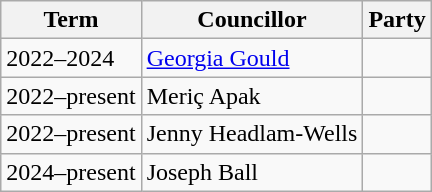<table class="wikitable">
<tr>
<th>Term</th>
<th>Councillor</th>
<th colspan=2>Party</th>
</tr>
<tr>
<td>2022–2024</td>
<td><a href='#'>Georgia Gould</a></td>
<td></td>
</tr>
<tr>
<td>2022–present</td>
<td>Meriç Apak</td>
<td></td>
</tr>
<tr>
<td>2022–present</td>
<td>Jenny Headlam-Wells</td>
<td></td>
</tr>
<tr>
<td>2024–present</td>
<td>Joseph Ball</td>
<td></td>
</tr>
</table>
